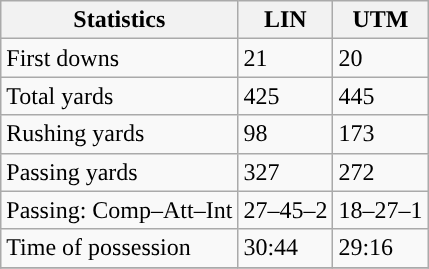<table class="wikitable" style="float: left;">
<tr>
<th>Statistics</th>
<th>LIN</th>
<th>UTM</th>
</tr>
<tr>
<td>First downs</td>
<td>21</td>
<td>20</td>
</tr>
<tr>
<td>Total yards</td>
<td>425</td>
<td>445</td>
</tr>
<tr>
<td>Rushing yards</td>
<td>98</td>
<td>173</td>
</tr>
<tr>
<td>Passing yards</td>
<td>327</td>
<td>272</td>
</tr>
<tr>
<td>Passing: Comp–Att–Int</td>
<td>27–45–2</td>
<td>18–27–1</td>
</tr>
<tr>
<td>Time of possession</td>
<td>30:44</td>
<td>29:16</td>
</tr>
<tr>
</tr>
</table>
